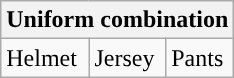<table class="wikitable" style="display:inline-table">
<tr>
<th colspan=3>Uniform combination</th>
</tr>
<tr>
<td>Helmet</td>
<td>Jersey</td>
<td>Pants</td>
</tr>
</table>
